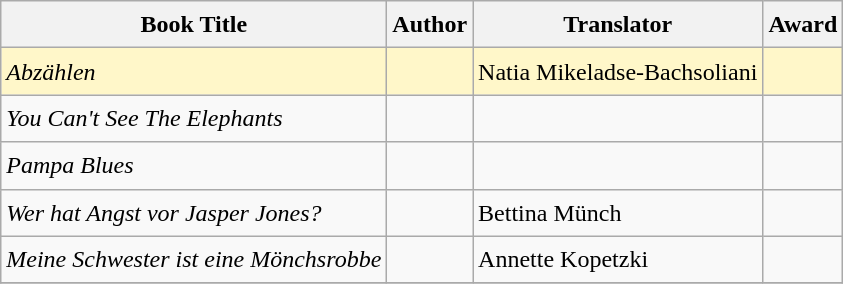<table class="wikitable sortable mw-collapsible" style="font-size:1.00em; line-height:1.5em;">
<tr>
<th scope="col">Book Title</th>
<th scope="col">Author</th>
<th scope="col">Translator</th>
<th scope="col">Award</th>
</tr>
<tr style="background:#fff7c9">
<td><em>Abzählen</em></td>
<td></td>
<td>Natia Mikeladse-Bachsoliani</td>
<td></td>
</tr>
<tr>
<td><em>You Can't See The Elephants</em></td>
<td></td>
<td></td>
<td></td>
</tr>
<tr>
<td><em>Pampa Blues</em></td>
<td></td>
<td></td>
<td></td>
</tr>
<tr>
<td><em>Wer hat Angst vor Jasper Jones?</em></td>
<td></td>
<td>Bettina Münch</td>
<td></td>
</tr>
<tr>
<td><em>Meine Schwester ist eine Mönchsrobbe</em></td>
<td></td>
<td>Annette Kopetzki</td>
<td></td>
</tr>
<tr style="background:#fff7c9">
</tr>
</table>
